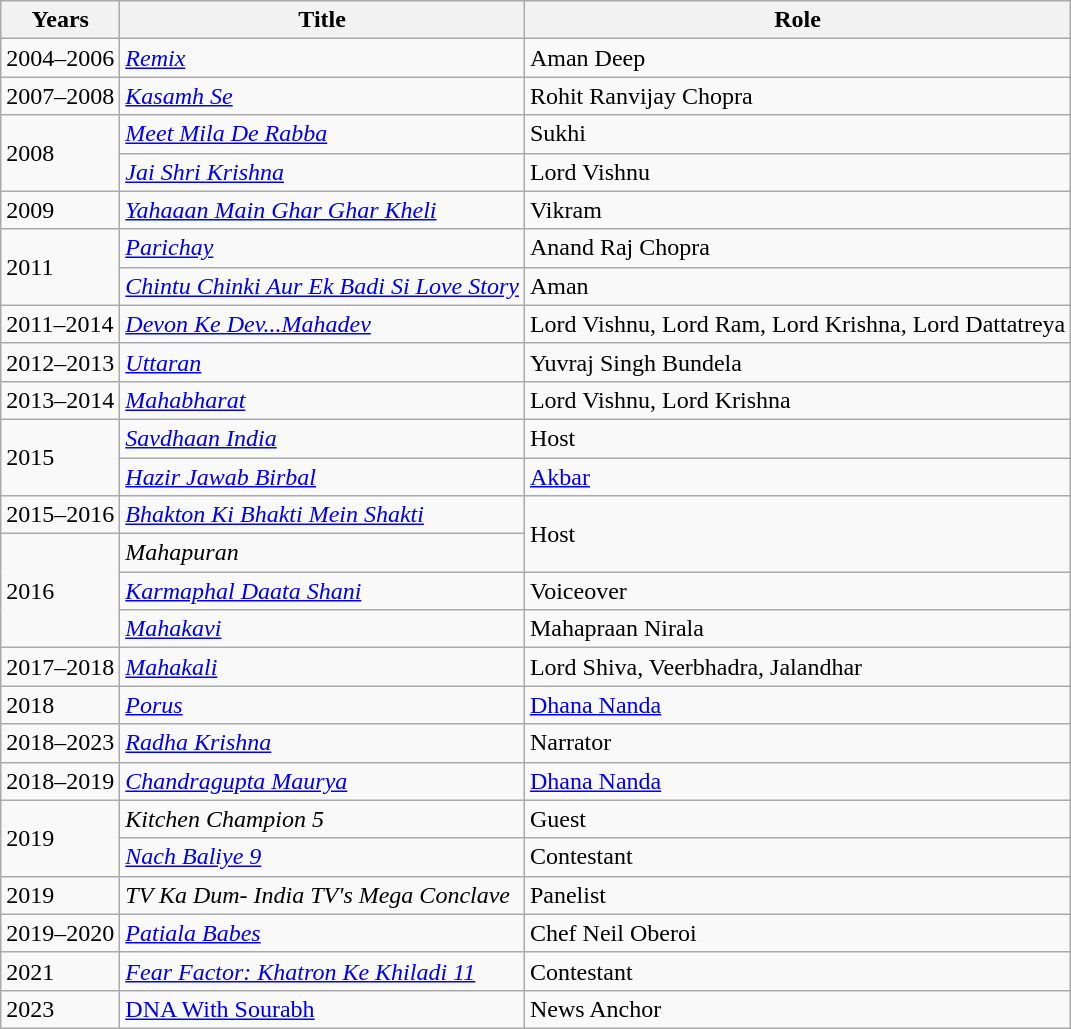<table class="wikitable">
<tr>
<th scope="col">Years</th>
<th scope="col">Title</th>
<th scope="col">Role</th>
</tr>
<tr>
<td>2004–2006</td>
<td><em><a href='#'>Remix</a></em></td>
<td>Aman Deep</td>
</tr>
<tr>
<td>2007–2008</td>
<td><em><a href='#'>Kasamh Se</a></em></td>
<td>Rohit Ranvijay Chopra</td>
</tr>
<tr>
<td rowspan="2">2008</td>
<td><em><a href='#'>Meet Mila De Rabba</a></em></td>
<td>Sukhi</td>
</tr>
<tr>
<td><em><a href='#'>Jai Shri Krishna</a></em></td>
<td>Lord Vishnu</td>
</tr>
<tr>
<td>2009</td>
<td><em><a href='#'>Yahaaan Main Ghar Ghar Kheli</a></em></td>
<td>Vikram</td>
</tr>
<tr>
<td rowspan="2">2011</td>
<td><em><a href='#'>Parichay</a></em></td>
<td>Anand Raj Chopra</td>
</tr>
<tr>
<td><em><a href='#'>Chintu Chinki Aur Ek Badi Si Love Story</a></em></td>
<td>Aman</td>
</tr>
<tr>
<td>2011–2014</td>
<td><em><a href='#'>Devon Ke Dev...Mahadev</a></em></td>
<td>Lord Vishnu, Lord Ram, Lord Krishna, Lord Dattatreya</td>
</tr>
<tr>
<td>2012–2013</td>
<td><em><a href='#'>Uttaran</a></em></td>
<td>Yuvraj Singh Bundela</td>
</tr>
<tr>
<td>2013–2014</td>
<td><em><a href='#'>Mahabharat</a></em></td>
<td>Lord Vishnu, Lord Krishna</td>
</tr>
<tr>
<td rowspan="2">2015</td>
<td><em><a href='#'>Savdhaan India</a></em></td>
<td>Host</td>
</tr>
<tr>
<td><em><a href='#'>Hazir Jawab Birbal</a></em></td>
<td><a href='#'>Akbar</a></td>
</tr>
<tr>
<td>2015–2016</td>
<td><em><a href='#'>Bhakton Ki Bhakti Mein Shakti</a></em></td>
<td rowspan ="2">Host</td>
</tr>
<tr>
<td rowspan="3">2016</td>
<td><em>Mahapuran</em></td>
</tr>
<tr>
<td><em><a href='#'>Karmaphal Daata Shani</a></em></td>
<td>Voiceover</td>
</tr>
<tr>
<td><em><a href='#'>Mahakavi</a></em></td>
<td>Mahapraan Nirala</td>
</tr>
<tr>
<td>2017–2018</td>
<td><em><a href='#'>Mahakali</a></em></td>
<td>Lord Shiva, Veerbhadra, Jalandhar</td>
</tr>
<tr>
<td>2018</td>
<td><em><a href='#'>Porus</a></em></td>
<td><a href='#'>Dhana Nanda</a></td>
</tr>
<tr>
<td>2018–2023</td>
<td><em><a href='#'>Radha Krishna</a></em></td>
<td>Narrator</td>
</tr>
<tr>
<td>2018–2019</td>
<td><em><a href='#'>Chandragupta Maurya</a></em></td>
<td><a href='#'>Dhana Nanda</a></td>
</tr>
<tr>
<td rowspan="2">2019</td>
<td><em>Kitchen Champion 5</em></td>
<td>Guest</td>
</tr>
<tr>
<td><em><a href='#'>Nach Baliye 9</a></em></td>
<td>Contestant</td>
</tr>
<tr>
<td>2019</td>
<td><em>TV Ka Dum- India TV's Mega Conclave</em></td>
<td>Panelist</td>
</tr>
<tr>
<td>2019–2020</td>
<td><em><a href='#'>Patiala Babes</a></em></td>
<td>Chef Neil Oberoi</td>
</tr>
<tr>
<td>2021</td>
<td><em><a href='#'>Fear Factor: Khatron Ke Khiladi 11</a></em></td>
<td>Contestant</td>
</tr>
<tr>
<td>2023</td>
<td><a href='#'>DNA With Sourabh</a></td>
<td>News Anchor</td>
</tr>
</table>
